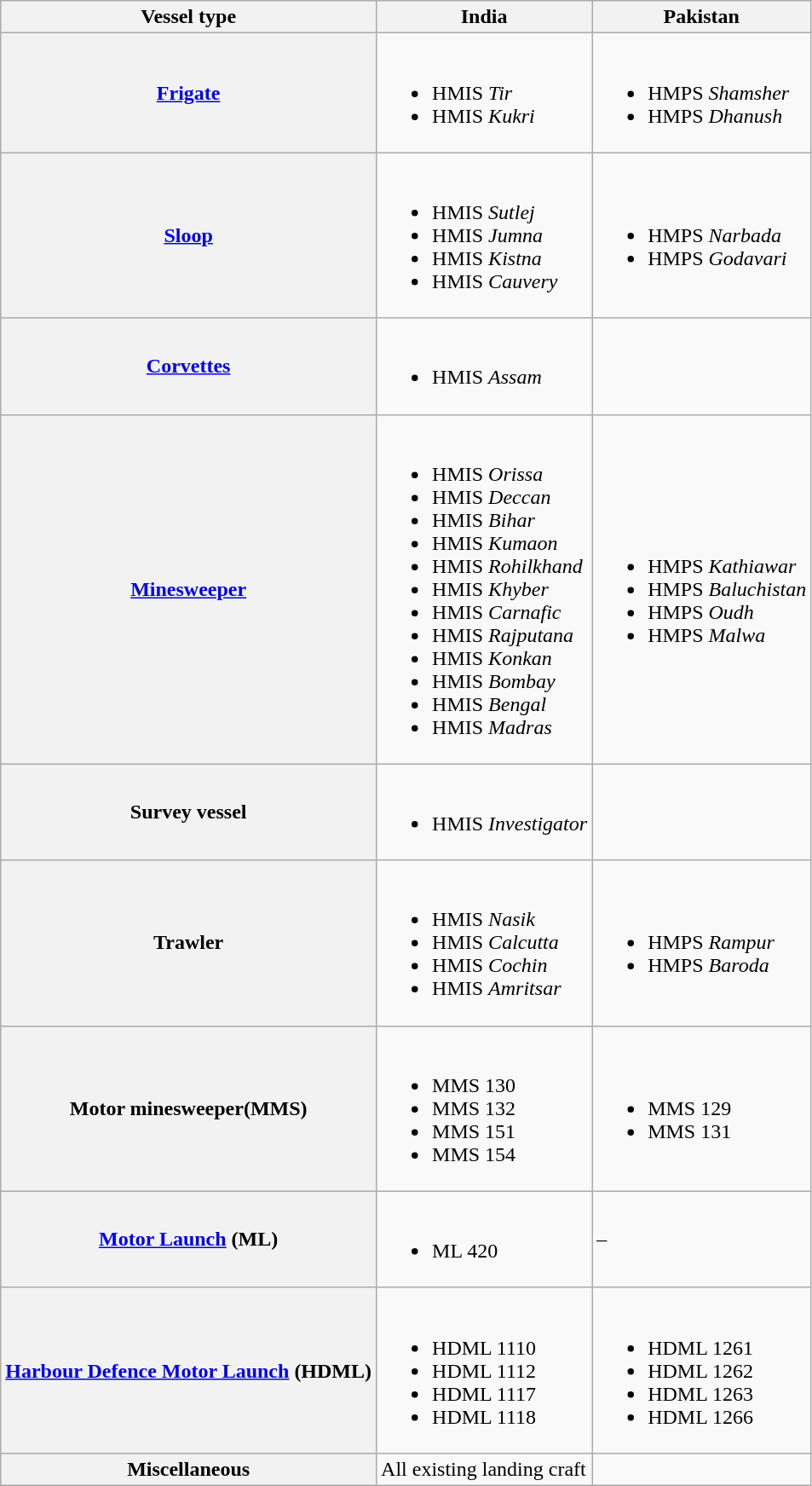<table class="toccolours wikitable plainlinks" align="centre" style="padding:0; border: 1px solid darkgray">
<tr>
<th>Vessel type</th>
<th>India</th>
<th>Pakistan</th>
</tr>
<tr>
<th><a href='#'>Frigate</a></th>
<td><br><ul><li>HMIS <em>Tir</em></li><li>HMIS <em>Kukri</em></li></ul></td>
<td><br><ul><li>HMPS <em>Shamsher</em></li><li>HMPS <em>Dhanush</em></li></ul></td>
</tr>
<tr>
<th><a href='#'>Sloop</a></th>
<td><br><ul><li>HMIS <em>Sutlej</em></li><li>HMIS <em>Jumna</em></li><li>HMIS <em>Kistna</em></li><li>HMIS <em>Cauvery</em></li></ul></td>
<td><br><ul><li>HMPS <em>Narbada</em></li><li>HMPS <em>Godavari</em></li></ul></td>
</tr>
<tr>
<th><a href='#'>Corvettes</a></th>
<td><br><ul><li>HMIS <em>Assam</em></li></ul></td>
<td></td>
</tr>
<tr>
<th><a href='#'>Minesweeper</a></th>
<td><br><ul><li>HMIS <em>Orissa</em></li><li>HMIS <em>Deccan</em></li><li>HMIS <em>Bihar</em></li><li>HMIS <em>Kumaon</em></li><li>HMIS <em>Rohilkhand</em></li><li>HMIS <em>Khyber</em></li><li>HMIS <em>Carnafic</em></li><li>HMIS <em>Rajputana</em></li><li>HMIS <em>Konkan</em></li><li>HMIS <em>Bombay</em></li><li>HMIS <em>Bengal</em></li><li>HMIS <em>Madras</em></li></ul></td>
<td><br><ul><li>HMPS <em>Kathiawar</em></li><li>HMPS <em>Baluchistan</em></li><li>HMPS <em>Oudh</em></li><li>HMPS <em>Malwa</em></li></ul></td>
</tr>
<tr>
<th>Survey vessel</th>
<td><br><ul><li>HMIS <em>Investigator</em></li></ul></td>
<td></td>
</tr>
<tr>
<th>Trawler</th>
<td><br><ul><li>HMIS <em>Nasik</em></li><li>HMIS <em>Calcutta</em></li><li>HMIS <em>Cochin</em></li><li>HMIS <em>Amritsar</em></li></ul></td>
<td><br><ul><li>HMPS <em>Rampur</em></li><li>HMPS <em>Baroda</em></li></ul></td>
</tr>
<tr>
<th>Motor minesweeper(MMS)</th>
<td><br><ul><li>MMS 130</li><li>MMS 132</li><li>MMS 151</li><li>MMS 154</li></ul></td>
<td><br><ul><li>MMS 129</li><li>MMS 131</li></ul></td>
</tr>
<tr>
<th><a href='#'>Motor Launch</a> (ML)</th>
<td><br><ul><li>ML 420</li></ul></td>
<td>–</td>
</tr>
<tr>
<th><a href='#'>Harbour Defence Motor Launch</a> (HDML)</th>
<td><br><ul><li>HDML 1110</li><li>HDML 1112</li><li>HDML 1117</li><li>HDML 1118</li></ul></td>
<td><br><ul><li>HDML 1261</li><li>HDML 1262</li><li>HDML 1263</li><li>HDML 1266</li></ul></td>
</tr>
<tr>
<th>Miscellaneous</th>
<td>All existing landing craft</td>
<td></td>
</tr>
</table>
